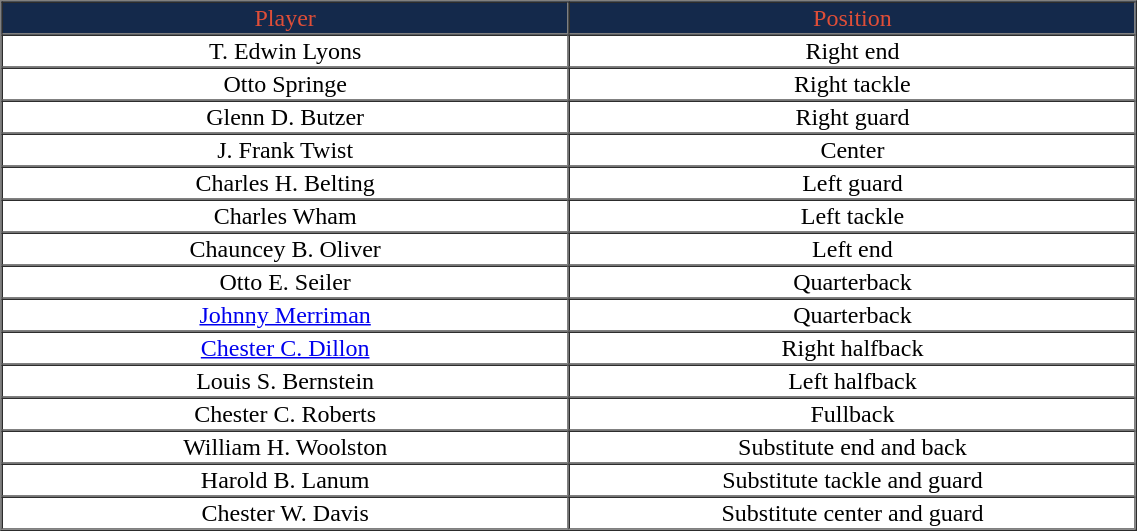<table cellpadding="1" border="1" cellspacing="0" width="60%" style="text-align:center;">
<tr style="background:#14294B; color:#DF4E38;">
<td>Player</td>
<td>Position</td>
</tr>
<tr align="center" bgcolor="">
<td>T. Edwin Lyons</td>
<td>Right end</td>
</tr>
<tr align="center" bgcolor="">
<td>Otto Springe</td>
<td>Right tackle</td>
</tr>
<tr align="center" bgcolor="">
<td width="250">Glenn D. Butzer</td>
<td width="250">Right guard</td>
</tr>
<tr align="center" bgcolor="">
<td>J. Frank Twist</td>
<td>Center</td>
</tr>
<tr align="center" bgcolor="">
<td>Charles H. Belting</td>
<td>Left guard</td>
</tr>
<tr align="center" bgcolor="">
<td>Charles Wham</td>
<td>Left tackle</td>
</tr>
<tr align="center" bgcolor="">
<td>Chauncey B. Oliver</td>
<td>Left end</td>
</tr>
<tr align="center" bgcolor="">
<td>Otto E. Seiler</td>
<td>Quarterback</td>
</tr>
<tr align="center" bgcolor="">
<td><a href='#'>Johnny Merriman</a></td>
<td>Quarterback</td>
</tr>
<tr align="center" bgcolor="">
<td><a href='#'>Chester C. Dillon</a></td>
<td>Right halfback</td>
</tr>
<tr align="center" bgcolor="">
<td>Louis S. Bernstein</td>
<td>Left halfback</td>
</tr>
<tr align="center" bgcolor="">
<td>Chester C. Roberts</td>
<td>Fullback</td>
</tr>
<tr align="center" bgcolor="">
<td>William H. Woolston</td>
<td>Substitute end and back</td>
</tr>
<tr align="center" bgcolor="">
<td>Harold B. Lanum</td>
<td>Substitute tackle and guard</td>
</tr>
<tr align="center" bgcolor="">
<td>Chester W. Davis</td>
<td>Substitute center and guard</td>
</tr>
<tr align="center" bgcolor="">
</tr>
</table>
